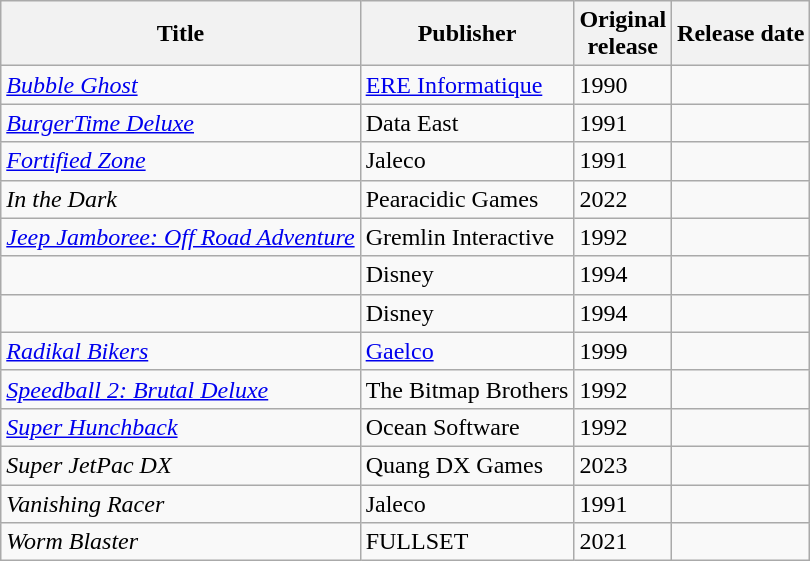<table class="wikitable sortable" width="auto">
<tr>
<th>Title</th>
<th>Publisher</th>
<th>Original<br>release</th>
<th>Release date</th>
</tr>
<tr>
<td><em><a href='#'>Bubble Ghost</a></em></td>
<td><a href='#'>ERE Informatique</a></td>
<td>1990</td>
<td></td>
</tr>
<tr>
<td><em><a href='#'>BurgerTime Deluxe</a></em></td>
<td>Data East</td>
<td>1991</td>
<td></td>
</tr>
<tr>
<td><em><a href='#'>Fortified Zone</a></em></td>
<td>Jaleco</td>
<td>1991</td>
<td></td>
</tr>
<tr>
<td><em>In the Dark</em></td>
<td>Pearacidic Games</td>
<td>2022</td>
<td></td>
</tr>
<tr>
<td><em><a href='#'>Jeep Jamboree: Off Road Adventure</a></em></td>
<td>Gremlin Interactive</td>
<td>1992</td>
<td></td>
</tr>
<tr>
<td></td>
<td>Disney</td>
<td>1994</td>
<td></td>
</tr>
<tr>
<td></td>
<td>Disney</td>
<td>1994</td>
<td></td>
</tr>
<tr>
<td><em><a href='#'>Radikal Bikers</a></em></td>
<td><a href='#'>Gaelco</a></td>
<td>1999</td>
<td></td>
</tr>
<tr>
<td><em><a href='#'>Speedball 2: Brutal Deluxe</a></em></td>
<td>The Bitmap Brothers</td>
<td>1992</td>
<td></td>
</tr>
<tr>
<td><em><a href='#'>Super Hunchback</a></em></td>
<td>Ocean Software</td>
<td>1992</td>
<td></td>
</tr>
<tr>
<td><em>Super JetPac DX</em></td>
<td>Quang DX Games</td>
<td>2023</td>
<td></td>
</tr>
<tr>
<td><em>Vanishing Racer</em></td>
<td>Jaleco</td>
<td>1991</td>
<td></td>
</tr>
<tr>
<td><em>Worm Blaster</em></td>
<td>FULLSET</td>
<td>2021</td>
<td></td>
</tr>
</table>
